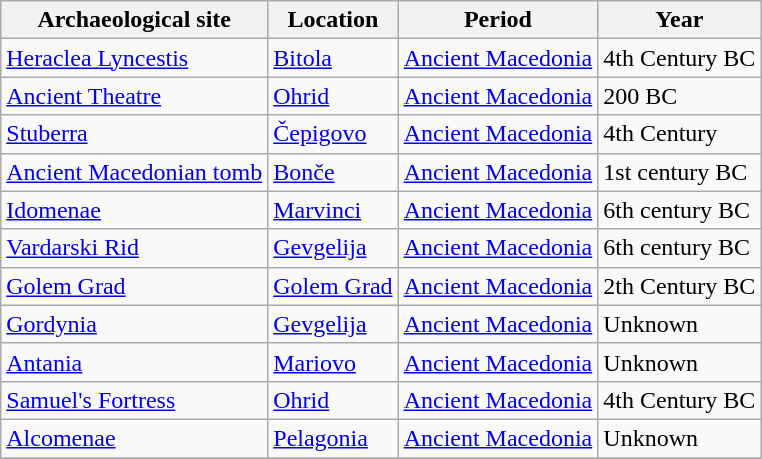<table class="wikitable sortable">
<tr>
<th>Archaeological site</th>
<th>Location</th>
<th>Period</th>
<th>Year</th>
</tr>
<tr>
<td><a href='#'>Heraclea Lyncestis</a></td>
<td><a href='#'>Bitola</a></td>
<td><a href='#'>Ancient Macedonia</a></td>
<td>4th Century BC</td>
</tr>
<tr>
<td><a href='#'>Ancient Theatre</a></td>
<td><a href='#'>Ohrid</a></td>
<td><a href='#'>Ancient Macedonia</a></td>
<td>200 BC</td>
</tr>
<tr>
<td><a href='#'>Stuberra</a></td>
<td><a href='#'>Čepigovo</a></td>
<td><a href='#'>Ancient Macedonia</a></td>
<td>4th Century</td>
</tr>
<tr>
<td><a href='#'>Ancient Macedonian tomb</a></td>
<td><a href='#'>Bonče</a></td>
<td><a href='#'>Ancient Macedonia</a></td>
<td>1st century BC</td>
</tr>
<tr>
<td><a href='#'>Idomenae</a></td>
<td><a href='#'>Marvinci</a></td>
<td><a href='#'>Ancient Macedonia</a></td>
<td>6th century BC</td>
</tr>
<tr>
<td><a href='#'>Vardarski Rid</a></td>
<td><a href='#'>Gevgelija</a></td>
<td><a href='#'>Ancient Macedonia</a></td>
<td>6th century BC</td>
</tr>
<tr>
<td><a href='#'>Golem Grad</a></td>
<td><a href='#'>Golem Grad</a></td>
<td><a href='#'>Ancient Macedonia</a></td>
<td>2th Century BC</td>
</tr>
<tr>
<td><a href='#'>Gordynia</a></td>
<td><a href='#'>Gevgelija</a></td>
<td><a href='#'>Ancient Macedonia</a></td>
<td>Unknown</td>
</tr>
<tr>
<td><a href='#'>Antania</a></td>
<td><a href='#'>Mariovo</a></td>
<td><a href='#'>Ancient Macedonia</a></td>
<td>Unknown</td>
</tr>
<tr>
<td><a href='#'>Samuel's Fortress</a></td>
<td><a href='#'>Ohrid</a></td>
<td><a href='#'>Ancient Macedonia</a></td>
<td>4th Century BC</td>
</tr>
<tr>
<td><a href='#'>Alcomenae</a></td>
<td><a href='#'>Pelagonia</a></td>
<td><a href='#'>Ancient Macedonia</a></td>
<td>Unknown</td>
</tr>
<tr \A>
</tr>
</table>
